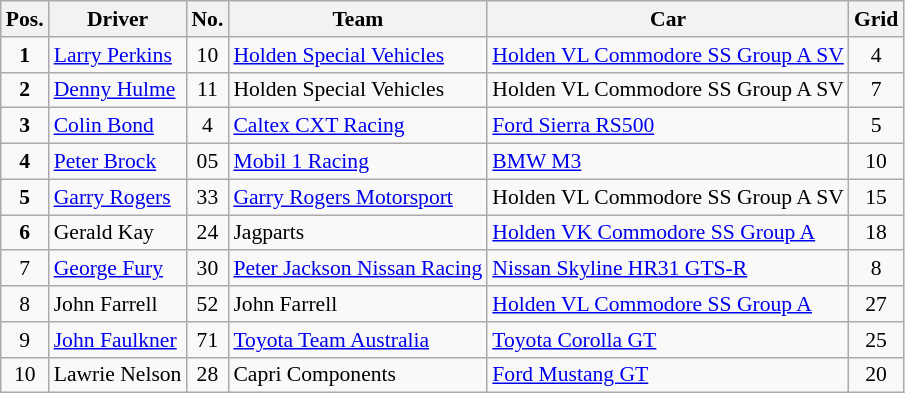<table class="wikitable" style="font-size: 90%">
<tr>
<th>Pos.</th>
<th>Driver</th>
<th>No.</th>
<th>Team</th>
<th>Car</th>
<th>Grid</th>
</tr>
<tr>
<td align="center"><strong>1</strong></td>
<td> <a href='#'>Larry Perkins</a></td>
<td align="center">10</td>
<td><a href='#'>Holden Special Vehicles</a></td>
<td><a href='#'>Holden VL Commodore SS Group A SV</a></td>
<td align="center">4</td>
</tr>
<tr>
<td align="center"><strong>2</strong></td>
<td> <a href='#'>Denny Hulme</a></td>
<td align="center">11</td>
<td>Holden Special Vehicles</td>
<td>Holden VL Commodore SS Group A SV</td>
<td align="center">7</td>
</tr>
<tr>
<td align="center"><strong>3</strong></td>
<td> <a href='#'>Colin Bond</a></td>
<td align="center">4</td>
<td><a href='#'>Caltex CXT Racing</a></td>
<td><a href='#'>Ford Sierra RS500</a></td>
<td align="center">5</td>
</tr>
<tr>
<td align="center"><strong>4</strong></td>
<td> <a href='#'>Peter Brock</a></td>
<td align="center">05</td>
<td><a href='#'>Mobil 1 Racing</a></td>
<td><a href='#'>BMW M3</a></td>
<td align="center">10</td>
</tr>
<tr>
<td align="center"><strong>5</strong></td>
<td> <a href='#'>Garry Rogers</a></td>
<td align="center">33</td>
<td><a href='#'>Garry Rogers Motorsport</a></td>
<td>Holden VL Commodore SS Group A SV</td>
<td align="center">15</td>
</tr>
<tr>
<td align="center"><strong>6</strong></td>
<td> Gerald Kay</td>
<td align="center">24</td>
<td>Jagparts</td>
<td><a href='#'>Holden VK Commodore SS Group A</a></td>
<td align="center">18</td>
</tr>
<tr>
<td align="center">7</td>
<td> <a href='#'>George Fury</a></td>
<td align="center">30</td>
<td><a href='#'>Peter Jackson Nissan Racing</a></td>
<td><a href='#'>Nissan Skyline HR31 GTS-R</a></td>
<td align="center">8</td>
</tr>
<tr>
<td align="center">8</td>
<td> John Farrell</td>
<td align="center">52</td>
<td>John Farrell</td>
<td><a href='#'>Holden VL Commodore SS Group A</a></td>
<td align="center">27</td>
</tr>
<tr>
<td align="center">9</td>
<td> <a href='#'>John Faulkner</a></td>
<td align="center">71</td>
<td><a href='#'>Toyota Team Australia</a></td>
<td><a href='#'>Toyota Corolla GT</a></td>
<td align="center">25</td>
</tr>
<tr>
<td align="center">10</td>
<td> Lawrie Nelson</td>
<td align="center">28</td>
<td>Capri Components</td>
<td><a href='#'>Ford Mustang GT</a></td>
<td align="center">20</td>
</tr>
</table>
